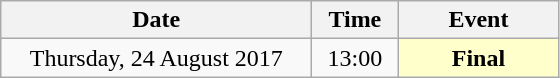<table class="wikitable" style="text-align:center;">
<tr>
<th width="200">Date</th>
<th width="50">Time</th>
<th width="100">Event</th>
</tr>
<tr>
<td>Thursday, 24 August 2017</td>
<td>13:00</td>
<td bgcolor="ffffcc"><strong>Final</strong></td>
</tr>
</table>
